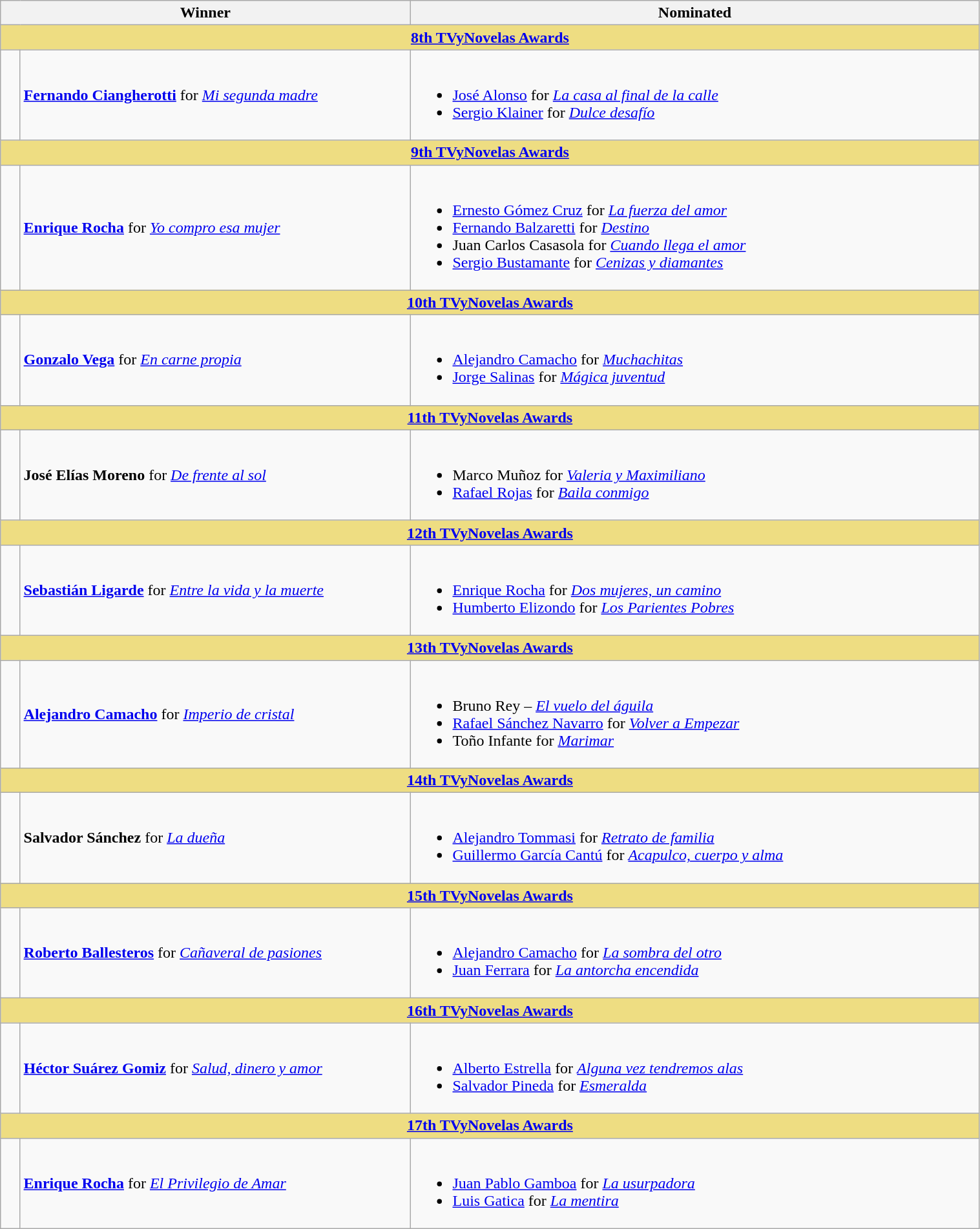<table class="wikitable" width=80%>
<tr align=center>
<th width="150px;" colspan=2; align="center">Winner</th>
<th width="580px;" align="center">Nominated</th>
</tr>
<tr>
<th colspan=9 style="background:#EEDD82;"  align="center"><strong><a href='#'>8th TVyNovelas Awards</a></strong></th>
</tr>
<tr>
<td width=2%></td>
<td><strong><a href='#'>Fernando Ciangherotti</a></strong> for <em><a href='#'>Mi segunda madre</a></em></td>
<td><br><ul><li><a href='#'>José Alonso</a> for <em><a href='#'>La casa al final de la calle</a></em></li><li><a href='#'>Sergio Klainer</a> for <em><a href='#'>Dulce desafío</a></em></li></ul></td>
</tr>
<tr>
<th colspan=9 style="background:#EEDD82;"  align="center"><strong><a href='#'>9th TVyNovelas Awards</a></strong></th>
</tr>
<tr>
<td width=2%></td>
<td><strong><a href='#'>Enrique Rocha</a></strong> for <em><a href='#'>Yo compro esa mujer</a></em></td>
<td><br><ul><li><a href='#'>Ernesto Gómez Cruz</a> for <em><a href='#'>La fuerza del amor</a></em></li><li><a href='#'>Fernando Balzaretti</a> for <em><a href='#'>Destino</a></em></li><li>Juan Carlos Casasola for <em><a href='#'>Cuando llega el amor</a></em></li><li><a href='#'>Sergio Bustamante</a> for <em><a href='#'>Cenizas y diamantes</a></em></li></ul></td>
</tr>
<tr>
<th colspan=9 style="background:#EEDD82;"  align="center"><strong><a href='#'>10th TVyNovelas Awards</a></strong></th>
</tr>
<tr>
<td width=2%></td>
<td><strong><a href='#'>Gonzalo Vega</a></strong> for <em><a href='#'>En carne propia</a></em></td>
<td><br><ul><li><a href='#'>Alejandro Camacho</a> for <em><a href='#'>Muchachitas</a></em></li><li><a href='#'>Jorge Salinas</a> for <em><a href='#'>Mágica juventud</a></em></li></ul></td>
</tr>
<tr>
<th colspan=9 style="background:#EEDD82;"  align="center"><strong><a href='#'>11th TVyNovelas Awards</a></strong></th>
</tr>
<tr>
<td width=2%></td>
<td><strong>José Elías Moreno</strong> for <em><a href='#'>De frente al sol</a></em></td>
<td><br><ul><li>Marco Muñoz for <em><a href='#'>Valeria y Maximiliano</a></em></li><li><a href='#'>Rafael Rojas</a> for <em><a href='#'>Baila conmigo</a></em></li></ul></td>
</tr>
<tr>
<th colspan=9 style="background:#EEDD82;"  align="center"><strong><a href='#'>12th TVyNovelas Awards</a></strong></th>
</tr>
<tr>
<td width=2%></td>
<td><strong><a href='#'>Sebastián Ligarde</a></strong> for <em><a href='#'>Entre la vida y la muerte</a></em></td>
<td><br><ul><li><a href='#'>Enrique Rocha</a> for <em><a href='#'>Dos mujeres, un camino</a></em></li><li><a href='#'>Humberto Elizondo</a> for <em><a href='#'>Los Parientes Pobres</a></em></li></ul></td>
</tr>
<tr>
<th colspan=9 style="background:#EEDD82;"  align="center"><strong><a href='#'>13th TVyNovelas Awards</a></strong></th>
</tr>
<tr>
<td width=2%></td>
<td><strong><a href='#'>Alejandro Camacho</a></strong> for <em><a href='#'>Imperio de cristal</a></em></td>
<td><br><ul><li>Bruno Rey – <em><a href='#'>El vuelo del águila</a></em></li><li><a href='#'>Rafael Sánchez Navarro</a> for <em><a href='#'>Volver a Empezar</a></em></li><li>Toño Infante for <em><a href='#'>Marimar</a></em></li></ul></td>
</tr>
<tr>
<th colspan=9 style="background:#EEDD82;"  align="center"><strong><a href='#'>14th TVyNovelas Awards</a></strong></th>
</tr>
<tr>
<td width=2%></td>
<td><strong>Salvador Sánchez</strong> for <em><a href='#'>La dueña</a></em></td>
<td><br><ul><li><a href='#'>Alejandro Tommasi</a> for <em><a href='#'>Retrato de familia</a></em></li><li><a href='#'>Guillermo García Cantú</a> for <em><a href='#'>Acapulco, cuerpo y alma</a></em></li></ul></td>
</tr>
<tr>
<th colspan=9 style="background:#EEDD82;"  align="center"><strong><a href='#'>15th TVyNovelas Awards</a></strong></th>
</tr>
<tr>
<td width=2%></td>
<td><strong><a href='#'>Roberto Ballesteros</a></strong> for <em><a href='#'>Cañaveral de pasiones</a></em></td>
<td><br><ul><li><a href='#'>Alejandro Camacho</a> for <em><a href='#'>La sombra del otro</a></em></li><li><a href='#'>Juan Ferrara</a> for <em><a href='#'>La antorcha encendida</a></em></li></ul></td>
</tr>
<tr>
<th colspan=9 style="background:#EEDD82;"  align="center"><strong><a href='#'>16th TVyNovelas Awards</a></strong></th>
</tr>
<tr>
<td width=2%></td>
<td><strong><a href='#'>Héctor Suárez Gomiz</a></strong> for <em><a href='#'>Salud, dinero y amor</a></em></td>
<td><br><ul><li><a href='#'>Alberto Estrella</a> for <em><a href='#'>Alguna vez tendremos alas</a></em></li><li><a href='#'>Salvador Pineda</a> for <em><a href='#'>Esmeralda</a></em></li></ul></td>
</tr>
<tr>
<th colspan=9 style="background:#EEDD82;"  align="center"><strong><a href='#'>17th TVyNovelas Awards</a></strong></th>
</tr>
<tr>
<td width=2%></td>
<td><strong><a href='#'>Enrique Rocha</a></strong> for <em><a href='#'>El Privilegio de Amar</a></em></td>
<td><br><ul><li><a href='#'>Juan Pablo Gamboa</a> for <em><a href='#'>La usurpadora</a></em></li><li><a href='#'>Luis Gatica</a> for <em><a href='#'>La mentira</a></em></li></ul></td>
</tr>
</table>
